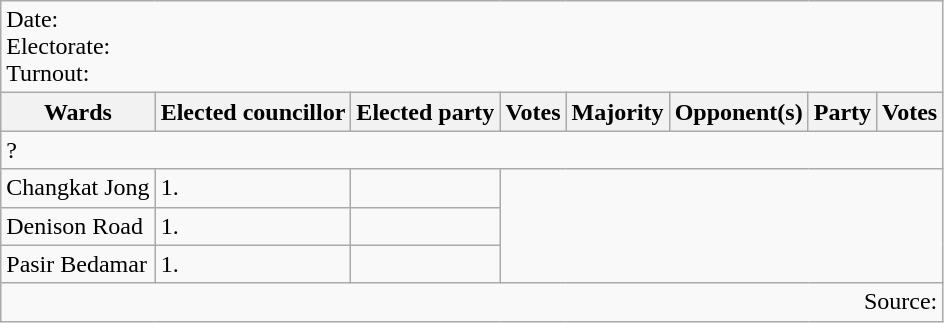<table class=wikitable>
<tr>
<td colspan=8>Date: <br>Electorate: <br>Turnout:</td>
</tr>
<tr>
<th>Wards</th>
<th>Elected councillor</th>
<th>Elected party</th>
<th>Votes</th>
<th>Majority</th>
<th>Opponent(s)</th>
<th>Party</th>
<th>Votes</th>
</tr>
<tr>
<td colspan=8>? </td>
</tr>
<tr>
<td>Changkat Jong</td>
<td>1.</td>
<td></td>
</tr>
<tr>
<td>Denison Road</td>
<td>1.</td>
<td></td>
</tr>
<tr>
<td>Pasir Bedamar</td>
<td>1.</td>
<td></td>
</tr>
<tr>
<td colspan=8 align=right>Source:</td>
</tr>
</table>
